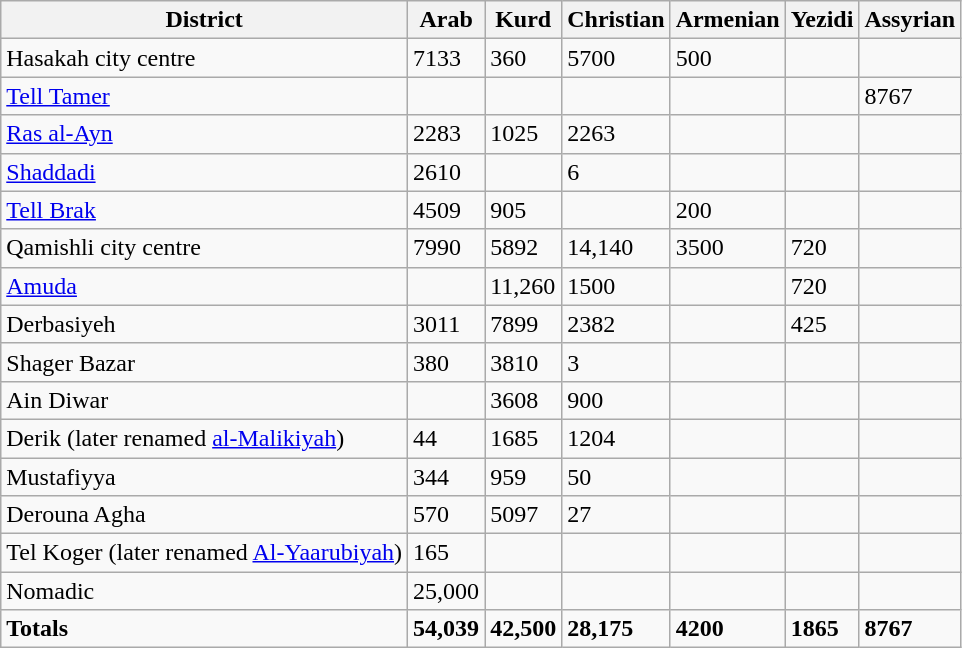<table class="wikitable sortable">
<tr>
<th>District</th>
<th>Arab</th>
<th>Kurd</th>
<th>Christian</th>
<th>Armenian</th>
<th>Yezidi</th>
<th>Assyrian</th>
</tr>
<tr>
<td>Hasakah city centre</td>
<td>7133</td>
<td>360</td>
<td>5700</td>
<td>500</td>
<td></td>
<td></td>
</tr>
<tr>
<td><a href='#'>Tell Tamer</a></td>
<td></td>
<td></td>
<td></td>
<td></td>
<td></td>
<td>8767</td>
</tr>
<tr>
<td><a href='#'>Ras al-Ayn</a></td>
<td>2283</td>
<td>1025</td>
<td>2263</td>
<td></td>
<td></td>
<td></td>
</tr>
<tr>
<td><a href='#'>Shaddadi</a></td>
<td>2610</td>
<td></td>
<td>6</td>
<td></td>
<td></td>
<td></td>
</tr>
<tr>
<td><a href='#'>Tell Brak</a></td>
<td>4509</td>
<td>905</td>
<td></td>
<td>200</td>
<td></td>
<td></td>
</tr>
<tr>
<td>Qamishli city centre</td>
<td>7990</td>
<td>5892</td>
<td>14,140</td>
<td>3500</td>
<td>720</td>
<td></td>
</tr>
<tr>
<td><a href='#'>Amuda</a></td>
<td></td>
<td>11,260</td>
<td>1500</td>
<td></td>
<td>720</td>
<td></td>
</tr>
<tr>
<td>Derbasiyeh</td>
<td>3011</td>
<td>7899</td>
<td>2382</td>
<td></td>
<td>425</td>
<td></td>
</tr>
<tr>
<td>Shager Bazar</td>
<td>380</td>
<td>3810</td>
<td>3</td>
<td></td>
<td></td>
<td></td>
</tr>
<tr>
<td>Ain Diwar</td>
<td></td>
<td>3608</td>
<td>900</td>
<td></td>
<td></td>
<td></td>
</tr>
<tr>
<td>Derik (later renamed <a href='#'>al-Malikiyah</a>)</td>
<td>44</td>
<td>1685</td>
<td>1204</td>
<td></td>
<td></td>
<td></td>
</tr>
<tr>
<td>Mustafiyya</td>
<td>344</td>
<td>959</td>
<td>50</td>
<td></td>
<td></td>
<td></td>
</tr>
<tr>
<td>Derouna Agha</td>
<td>570</td>
<td>5097</td>
<td>27</td>
<td></td>
<td></td>
<td></td>
</tr>
<tr>
<td>Tel Koger (later renamed <a href='#'>Al-Yaarubiyah</a>)</td>
<td>165</td>
<td></td>
<td></td>
<td></td>
<td></td>
<td></td>
</tr>
<tr>
<td>Nomadic</td>
<td>25,000</td>
<td></td>
<td></td>
<td></td>
<td></td>
<td></td>
</tr>
<tr>
<td><strong>Totals</strong></td>
<td><strong>54,039</strong></td>
<td><strong>42,500</strong></td>
<td><strong>28,175</strong></td>
<td><strong>4200</strong></td>
<td><strong>1865</strong></td>
<td><strong>8767</strong></td>
</tr>
</table>
